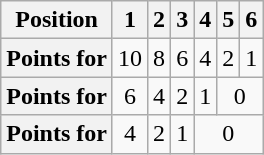<table class="wikitable floatright" style="text-align: center">
<tr>
<th scope="col">Position</th>
<th scope="col">1</th>
<th scope="col">2</th>
<th scope="col">3</th>
<th scope="col">4</th>
<th scope="col">5</th>
<th scope="col">6</th>
</tr>
<tr>
<th scope="row">Points for </th>
<td>10</td>
<td>8</td>
<td>6</td>
<td>4</td>
<td>2</td>
<td>1</td>
</tr>
<tr>
<th scope="row">Points for </th>
<td>6</td>
<td>4</td>
<td>2</td>
<td>1</td>
<td colspan=2>0</td>
</tr>
<tr>
<th scope="row">Points for </th>
<td>4</td>
<td>2</td>
<td>1</td>
<td colspan=3>0</td>
</tr>
</table>
